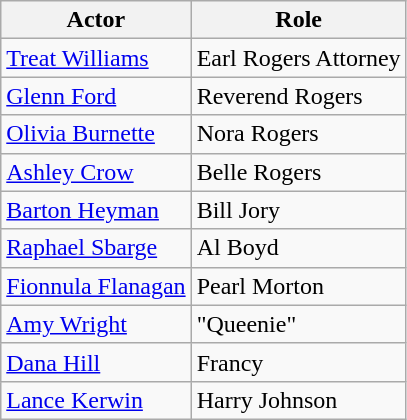<table class="wikitable">
<tr>
<th>Actor</th>
<th>Role</th>
</tr>
<tr>
<td><a href='#'>Treat Williams</a></td>
<td>Earl Rogers Attorney</td>
</tr>
<tr>
<td><a href='#'>Glenn Ford</a></td>
<td>Reverend Rogers</td>
</tr>
<tr>
<td><a href='#'>Olivia Burnette</a></td>
<td>Nora Rogers</td>
</tr>
<tr>
<td><a href='#'>Ashley Crow</a></td>
<td>Belle Rogers</td>
</tr>
<tr>
<td><a href='#'>Barton Heyman</a></td>
<td>Bill Jory</td>
</tr>
<tr>
<td><a href='#'>Raphael Sbarge</a></td>
<td>Al Boyd</td>
</tr>
<tr>
<td><a href='#'>Fionnula Flanagan</a></td>
<td>Pearl Morton</td>
</tr>
<tr>
<td><a href='#'>Amy Wright</a></td>
<td>"Queenie"</td>
</tr>
<tr>
<td><a href='#'>Dana Hill</a></td>
<td>Francy</td>
</tr>
<tr>
<td><a href='#'>Lance Kerwin</a></td>
<td>Harry Johnson</td>
</tr>
</table>
